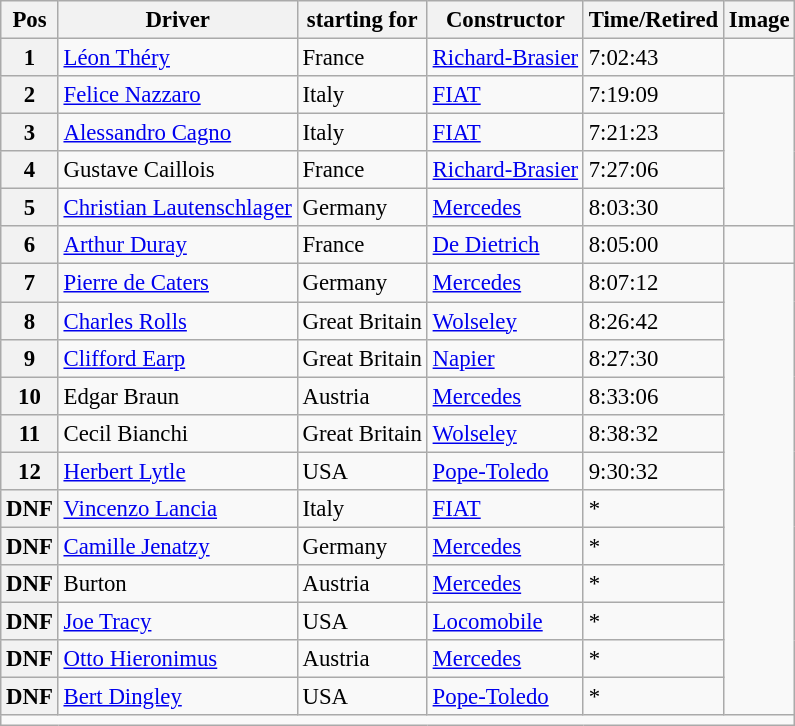<table class="wikitable" style="font-size: 95%;">
<tr>
<th>Pos</th>
<th>Driver</th>
<th>starting for</th>
<th>Constructor</th>
<th>Time/Retired</th>
<th>Image</th>
</tr>
<tr>
<th>1</th>
<td>  <a href='#'>Léon Théry</a> </td>
<td>France</td>
<td><a href='#'>Richard-Brasier</a></td>
<td>7:02:43</td>
<td></td>
</tr>
<tr>
<th>2</th>
<td> <a href='#'>Felice Nazzaro</a> </td>
<td>Italy</td>
<td><a href='#'>FIAT</a></td>
<td>7:19:09</td>
</tr>
<tr>
<th>3</th>
<td> <a href='#'>Alessandro Cagno</a> </td>
<td>Italy</td>
<td><a href='#'>FIAT</a></td>
<td>7:21:23</td>
</tr>
<tr>
<th>4</th>
<td> Gustave Caillois </td>
<td>France</td>
<td><a href='#'>Richard-Brasier</a></td>
<td>7:27:06</td>
</tr>
<tr>
<th>5</th>
<td> <a href='#'>Christian Lautenschlager</a> </td>
<td>Germany</td>
<td><a href='#'>Mercedes</a></td>
<td>8:03:30</td>
</tr>
<tr>
<th>6</th>
<td> <a href='#'>Arthur Duray</a> </td>
<td>France</td>
<td><a href='#'>De Dietrich</a></td>
<td>8:05:00</td>
<td></td>
</tr>
<tr>
<th>7</th>
<td> <a href='#'>Pierre de Caters</a> </td>
<td>Germany</td>
<td><a href='#'>Mercedes</a></td>
<td>8:07:12</td>
</tr>
<tr>
<th>8</th>
<td> <a href='#'>Charles Rolls</a> </td>
<td>Great Britain</td>
<td><a href='#'>Wolseley</a></td>
<td>8:26:42</td>
</tr>
<tr>
<th>9</th>
<td> <a href='#'>Clifford Earp</a> </td>
<td>Great Britain</td>
<td><a href='#'>Napier</a></td>
<td>8:27:30</td>
</tr>
<tr>
<th>10</th>
<td> Edgar Braun </td>
<td>Austria</td>
<td><a href='#'>Mercedes</a></td>
<td>8:33:06</td>
</tr>
<tr>
<th>11</th>
<td> Cecil Bianchi </td>
<td>Great Britain</td>
<td><a href='#'>Wolseley</a></td>
<td>8:38:32</td>
</tr>
<tr>
<th>12</th>
<td> <a href='#'>Herbert Lytle</a> </td>
<td>USA</td>
<td><a href='#'>Pope-Toledo</a></td>
<td>9:30:32</td>
</tr>
<tr>
<th>DNF</th>
<td> <a href='#'>Vincenzo Lancia</a> </td>
<td>Italy</td>
<td><a href='#'>FIAT</a></td>
<td>*</td>
</tr>
<tr>
<th>DNF</th>
<td> <a href='#'>Camille Jenatzy</a> </td>
<td>Germany</td>
<td><a href='#'>Mercedes</a></td>
<td>*</td>
</tr>
<tr>
<th>DNF</th>
<td> Burton </td>
<td>Austria</td>
<td><a href='#'>Mercedes</a></td>
<td>*</td>
</tr>
<tr>
<th>DNF</th>
<td>  <a href='#'>Joe Tracy</a>  </td>
<td>USA</td>
<td><a href='#'>Locomobile</a></td>
<td>*</td>
</tr>
<tr>
<th>DNF</th>
<td> <a href='#'>Otto Hieronimus</a> </td>
<td>Austria</td>
<td><a href='#'>Mercedes</a></td>
<td>*</td>
</tr>
<tr>
<th>DNF</th>
<td>  <a href='#'>Bert Dingley</a>  </td>
<td>USA</td>
<td><a href='#'>Pope-Toledo</a></td>
<td>*</td>
</tr>
<tr>
<td colspan="8"></td>
</tr>
</table>
